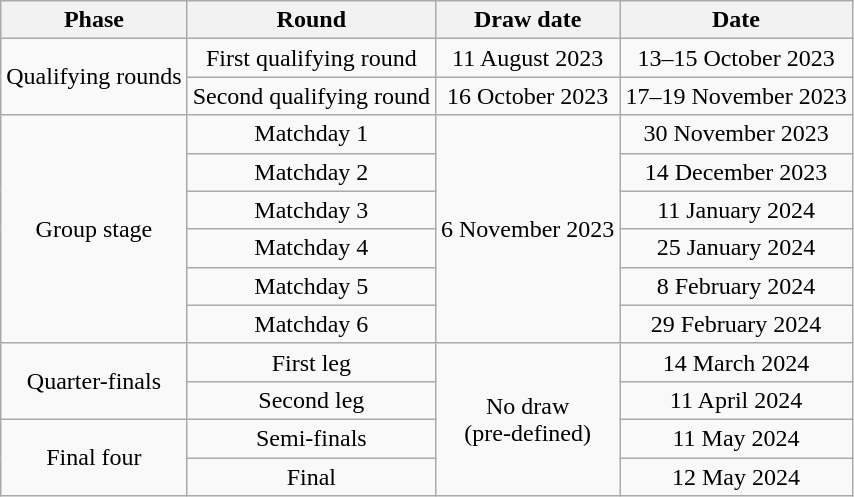<table class="wikitable" style="text-align:center">
<tr>
<th>Phase</th>
<th>Round</th>
<th>Draw date</th>
<th>Date</th>
</tr>
<tr>
<td rowspan="2">Qualifying rounds</td>
<td>First qualifying round</td>
<td>11 August 2023</td>
<td>13–15 October 2023</td>
</tr>
<tr>
<td>Second qualifying round</td>
<td>16 October 2023</td>
<td>17–19 November 2023</td>
</tr>
<tr>
<td rowspan="6">Group stage</td>
<td>Matchday 1</td>
<td rowspan=6>6 November 2023</td>
<td>30 November 2023</td>
</tr>
<tr>
<td>Matchday 2</td>
<td>14 December 2023</td>
</tr>
<tr>
<td>Matchday 3</td>
<td>11 January 2024</td>
</tr>
<tr>
<td>Matchday 4</td>
<td>25 January 2024</td>
</tr>
<tr>
<td>Matchday 5</td>
<td>8 February 2024</td>
</tr>
<tr>
<td>Matchday 6</td>
<td>29 February 2024</td>
</tr>
<tr>
<td rowspan=2>Quarter-finals</td>
<td>First leg</td>
<td rowspan=4>No draw<br>(pre-defined)</td>
<td>14 March 2024</td>
</tr>
<tr>
<td>Second leg</td>
<td>11 April 2024</td>
</tr>
<tr>
<td rowspan="2">Final four</td>
<td>Semi-finals</td>
<td>11 May 2024</td>
</tr>
<tr>
<td>Final</td>
<td>12 May 2024</td>
</tr>
</table>
